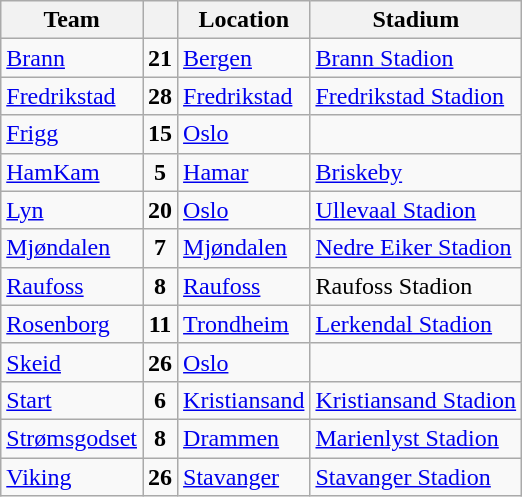<table class="wikitable sortable" border="1">
<tr>
<th>Team</th>
<th></th>
<th>Location</th>
<th>Stadium</th>
</tr>
<tr>
<td><a href='#'>Brann</a></td>
<td align="center"><strong>21</strong></td>
<td><a href='#'>Bergen</a></td>
<td><a href='#'>Brann Stadion</a></td>
</tr>
<tr>
<td><a href='#'>Fredrikstad</a></td>
<td align="center"><strong>28</strong></td>
<td><a href='#'>Fredrikstad</a></td>
<td><a href='#'>Fredrikstad Stadion</a></td>
</tr>
<tr>
<td><a href='#'>Frigg</a></td>
<td align="center"><strong>15</strong></td>
<td><a href='#'>Oslo</a></td>
<td></td>
</tr>
<tr>
<td><a href='#'>HamKam</a></td>
<td align="center"><strong>5</strong></td>
<td><a href='#'>Hamar</a></td>
<td><a href='#'>Briskeby</a></td>
</tr>
<tr>
<td><a href='#'>Lyn</a></td>
<td align="center"><strong>20</strong></td>
<td><a href='#'>Oslo</a></td>
<td><a href='#'>Ullevaal Stadion</a></td>
</tr>
<tr>
<td><a href='#'>Mjøndalen</a></td>
<td align="center"><strong>7</strong></td>
<td><a href='#'>Mjøndalen</a></td>
<td><a href='#'>Nedre Eiker Stadion</a></td>
</tr>
<tr>
<td><a href='#'>Raufoss</a></td>
<td align="center"><strong>8</strong></td>
<td><a href='#'>Raufoss</a></td>
<td>Raufoss Stadion</td>
</tr>
<tr>
<td><a href='#'>Rosenborg</a></td>
<td align="center"><strong>11</strong></td>
<td><a href='#'>Trondheim</a></td>
<td><a href='#'>Lerkendal Stadion</a></td>
</tr>
<tr>
<td><a href='#'>Skeid</a></td>
<td align="center"><strong>26</strong></td>
<td><a href='#'>Oslo</a></td>
<td></td>
</tr>
<tr>
<td><a href='#'>Start</a></td>
<td align="center"><strong>6</strong></td>
<td><a href='#'>Kristiansand</a></td>
<td><a href='#'>Kristiansand Stadion</a></td>
</tr>
<tr>
<td><a href='#'>Strømsgodset</a></td>
<td align="center"><strong>8</strong></td>
<td><a href='#'>Drammen</a></td>
<td><a href='#'>Marienlyst Stadion</a></td>
</tr>
<tr>
<td><a href='#'>Viking</a></td>
<td align="center"><strong>26</strong></td>
<td><a href='#'>Stavanger</a></td>
<td><a href='#'>Stavanger Stadion</a></td>
</tr>
</table>
